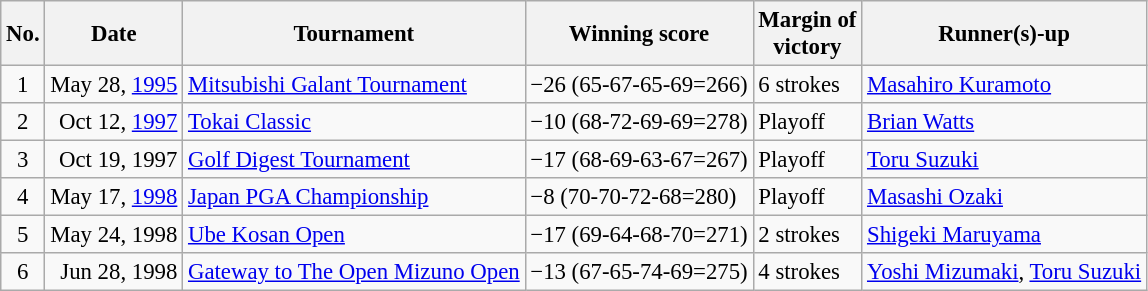<table class="wikitable" style="font-size:95%;">
<tr>
<th>No.</th>
<th>Date</th>
<th>Tournament</th>
<th>Winning score</th>
<th>Margin of<br>victory</th>
<th>Runner(s)-up</th>
</tr>
<tr>
<td align=center>1</td>
<td align=right>May 28, <a href='#'>1995</a></td>
<td><a href='#'>Mitsubishi Galant Tournament</a></td>
<td>−26 (65-67-65-69=266)</td>
<td>6 strokes</td>
<td> <a href='#'>Masahiro Kuramoto</a></td>
</tr>
<tr>
<td align=center>2</td>
<td align=right>Oct 12, <a href='#'>1997</a></td>
<td><a href='#'>Tokai Classic</a></td>
<td>−10 (68-72-69-69=278)</td>
<td>Playoff</td>
<td> <a href='#'>Brian Watts</a></td>
</tr>
<tr>
<td align=center>3</td>
<td align=right>Oct 19, 1997</td>
<td><a href='#'>Golf Digest Tournament</a></td>
<td>−17 (68-69-63-67=267)</td>
<td>Playoff</td>
<td> <a href='#'>Toru Suzuki</a></td>
</tr>
<tr>
<td align=center>4</td>
<td align=right>May 17, <a href='#'>1998</a></td>
<td><a href='#'>Japan PGA Championship</a></td>
<td>−8 (70-70-72-68=280)</td>
<td>Playoff</td>
<td> <a href='#'>Masashi Ozaki</a></td>
</tr>
<tr>
<td align=center>5</td>
<td align=right>May 24, 1998</td>
<td><a href='#'>Ube Kosan Open</a></td>
<td>−17 (69-64-68-70=271)</td>
<td>2 strokes</td>
<td> <a href='#'>Shigeki Maruyama</a></td>
</tr>
<tr>
<td align=center>6</td>
<td align=right>Jun 28, 1998</td>
<td><a href='#'>Gateway to The Open Mizuno Open</a></td>
<td>−13 (67-65-74-69=275)</td>
<td>4 strokes</td>
<td> <a href='#'>Yoshi Mizumaki</a>,  <a href='#'>Toru Suzuki</a></td>
</tr>
</table>
